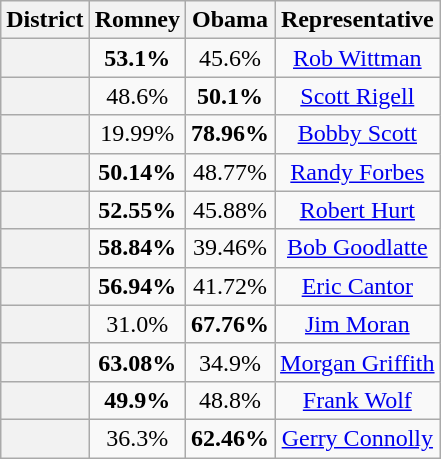<table class=wikitable>
<tr>
<th>District</th>
<th>Romney</th>
<th>Obama</th>
<th>Representative</th>
</tr>
<tr align=center>
<th></th>
<td><strong>53.1%</strong></td>
<td>45.6%</td>
<td><a href='#'>Rob Wittman</a></td>
</tr>
<tr align=center>
<th></th>
<td>48.6%</td>
<td><strong>50.1%</strong></td>
<td><a href='#'>Scott Rigell</a></td>
</tr>
<tr align=center>
<th></th>
<td>19.99%</td>
<td><strong>78.96%</strong></td>
<td><a href='#'>Bobby Scott</a></td>
</tr>
<tr align=center>
<th></th>
<td><strong>50.14%</strong></td>
<td>48.77%</td>
<td><a href='#'>Randy Forbes</a></td>
</tr>
<tr align=center>
<th></th>
<td><strong>52.55%</strong></td>
<td>45.88%</td>
<td><a href='#'>Robert Hurt</a></td>
</tr>
<tr align=center>
<th></th>
<td><strong>58.84%</strong></td>
<td>39.46%</td>
<td><a href='#'>Bob Goodlatte</a></td>
</tr>
<tr align=center>
<th></th>
<td><strong>56.94%</strong></td>
<td>41.72%</td>
<td><a href='#'>Eric Cantor</a></td>
</tr>
<tr align=center>
<th></th>
<td>31.0%</td>
<td><strong>67.76%</strong></td>
<td><a href='#'>Jim Moran</a></td>
</tr>
<tr align=center>
<th></th>
<td><strong>63.08%</strong></td>
<td>34.9%</td>
<td><a href='#'>Morgan Griffith</a></td>
</tr>
<tr align=center>
<th></th>
<td><strong>49.9%</strong></td>
<td>48.8%</td>
<td><a href='#'>Frank Wolf</a></td>
</tr>
<tr align=center>
<th></th>
<td>36.3%</td>
<td><strong>62.46%</strong></td>
<td><a href='#'>Gerry Connolly</a></td>
</tr>
</table>
